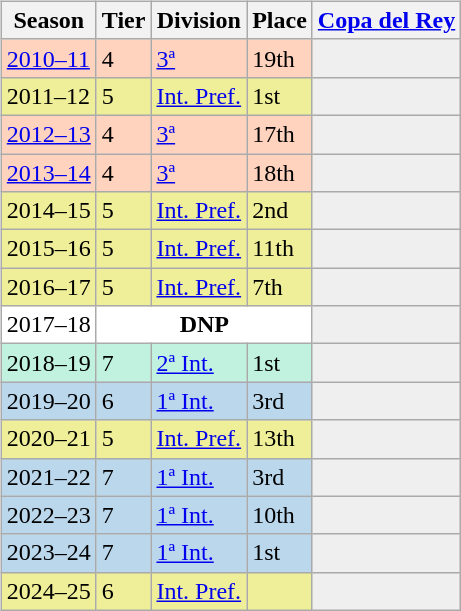<table>
<tr>
<td valign="top" width=0%><br><table class="wikitable">
<tr style="background:#f0f6fa;">
<th>Season</th>
<th>Tier</th>
<th>Division</th>
<th>Place</th>
<th><a href='#'>Copa del Rey</a></th>
</tr>
<tr>
<td style="background:#FFD3BD;"><a href='#'>2010–11</a></td>
<td style="background:#FFD3BD;">4</td>
<td style="background:#FFD3BD;"><a href='#'>3ª</a></td>
<td style="background:#FFD3BD;">19th</td>
<th style="background:#efefef;"></th>
</tr>
<tr>
<td style="background:#EFEF99;">2011–12</td>
<td style="background:#EFEF99;">5</td>
<td style="background:#EFEF99;"><a href='#'>Int. Pref.</a></td>
<td style="background:#EFEF99;">1st</td>
<th style="background:#efefef;"></th>
</tr>
<tr>
<td style="background:#FFD3BD;"><a href='#'>2012–13</a></td>
<td style="background:#FFD3BD;">4</td>
<td style="background:#FFD3BD;"><a href='#'>3ª</a></td>
<td style="background:#FFD3BD;">17th</td>
<th style="background:#efefef;"></th>
</tr>
<tr>
<td style="background:#FFD3BD;"><a href='#'>2013–14</a></td>
<td style="background:#FFD3BD;">4</td>
<td style="background:#FFD3BD;"><a href='#'>3ª</a></td>
<td style="background:#FFD3BD;">18th</td>
<th style="background:#efefef;"></th>
</tr>
<tr>
<td style="background:#EFEF99;">2014–15</td>
<td style="background:#EFEF99;">5</td>
<td style="background:#EFEF99;"><a href='#'>Int. Pref.</a></td>
<td style="background:#EFEF99;">2nd</td>
<th style="background:#efefef;"></th>
</tr>
<tr>
<td style="background:#EFEF99;">2015–16</td>
<td style="background:#EFEF99;">5</td>
<td style="background:#EFEF99;"><a href='#'>Int. Pref.</a></td>
<td style="background:#EFEF99;">11th</td>
<th style="background:#efefef;"></th>
</tr>
<tr>
<td style="background:#EFEF99;">2016–17</td>
<td style="background:#EFEF99;">5</td>
<td style="background:#EFEF99;"><a href='#'>Int. Pref.</a></td>
<td style="background:#EFEF99;">7th</td>
<th style="background:#efefef;"></th>
</tr>
<tr>
<td style="background:#FFFFFF;">2017–18</td>
<th style="background:#FFFFFF;" colspan="3">DNP</th>
<th style="background:#efefef;"></th>
</tr>
<tr>
<td style="background:#C0F2DF;">2018–19</td>
<td style="background:#C0F2DF;">7</td>
<td style="background:#C0F2DF;"><a href='#'>2ª Int.</a></td>
<td style="background:#C0F2DF;">1st</td>
<th style="background:#efefef;"></th>
</tr>
<tr>
<td style="background:#BBD7EC;">2019–20</td>
<td style="background:#BBD7EC;">6</td>
<td style="background:#BBD7EC;"><a href='#'>1ª Int.</a></td>
<td style="background:#BBD7EC;">3rd</td>
<th style="background:#efefef;"></th>
</tr>
<tr>
<td style="background:#EFEF99;">2020–21</td>
<td style="background:#EFEF99;">5</td>
<td style="background:#EFEF99;"><a href='#'>Int. Pref.</a></td>
<td style="background:#EFEF99;">13th</td>
<th style="background:#efefef;"></th>
</tr>
<tr>
<td style="background:#BBD7EC;">2021–22</td>
<td style="background:#BBD7EC;">7</td>
<td style="background:#BBD7EC;"><a href='#'>1ª Int.</a></td>
<td style="background:#BBD7EC;">3rd</td>
<th style="background:#efefef;"></th>
</tr>
<tr>
<td style="background:#BBD7EC;">2022–23</td>
<td style="background:#BBD7EC;">7</td>
<td style="background:#BBD7EC;"><a href='#'>1ª Int.</a></td>
<td style="background:#BBD7EC;">10th</td>
<th style="background:#efefef;"></th>
</tr>
<tr>
<td style="background:#BBD7EC;">2023–24</td>
<td style="background:#BBD7EC;">7</td>
<td style="background:#BBD7EC;"><a href='#'>1ª Int.</a></td>
<td style="background:#BBD7EC;">1st</td>
<th style="background:#efefef;"></th>
</tr>
<tr>
<td style="background:#EFEF99;">2024–25</td>
<td style="background:#EFEF99;">6</td>
<td style="background:#EFEF99;"><a href='#'>Int. Pref.</a></td>
<td style="background:#EFEF99;"></td>
<th style="background:#efefef;"></th>
</tr>
</table>
</td>
</tr>
</table>
